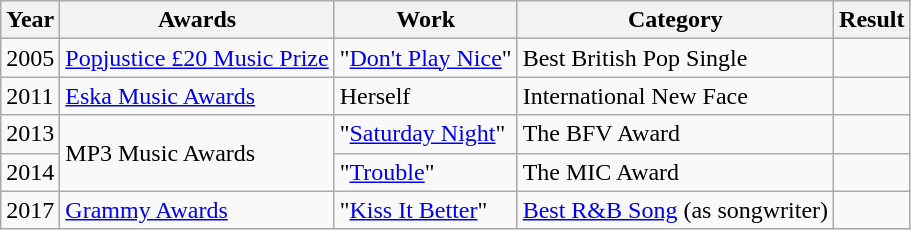<table class=wikitable>
<tr>
<th>Year</th>
<th>Awards</th>
<th>Work</th>
<th>Category</th>
<th>Result</th>
</tr>
<tr>
<td>2005</td>
<td><a href='#'>Popjustice £20 Music Prize</a></td>
<td>"<a href='#'>Don't Play Nice</a>"</td>
<td>Best British Pop Single</td>
<td></td>
</tr>
<tr>
<td>2011</td>
<td><a href='#'>Eska Music Awards</a></td>
<td>Herself</td>
<td>International New Face</td>
<td></td>
</tr>
<tr>
<td>2013</td>
<td rowspan=2>MP3 Music Awards</td>
<td>"<a href='#'>Saturday Night</a>"</td>
<td>The BFV Award</td>
<td></td>
</tr>
<tr>
<td>2014</td>
<td>"<a href='#'>Trouble</a>"</td>
<td>The MIC Award</td>
<td></td>
</tr>
<tr>
<td>2017</td>
<td><a href='#'>Grammy Awards</a></td>
<td>"<a href='#'>Kiss It Better</a>"</td>
<td><a href='#'>Best R&B Song</a> (as songwriter)</td>
<td></td>
</tr>
</table>
